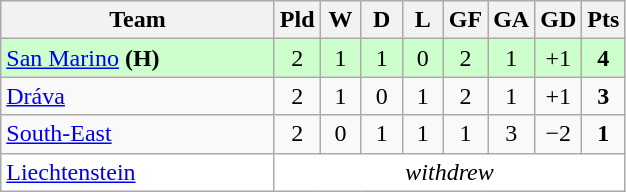<table class="wikitable" style="text-align:center;">
<tr>
<th width=175>Team</th>
<th width=20 abbr="Played">Pld</th>
<th width=20 abbr="Won">W</th>
<th width=20 abbr="Drawn">D</th>
<th width=20 abbr="Lost">L</th>
<th width=20 abbr="Goals for">GF</th>
<th width=20 abbr="Goals against">GA</th>
<th width=20 abbr="Goal difference">GD</th>
<th width=20 abbr="Points">Pts</th>
</tr>
<tr bgcolor=#ccffcc>
<td align=left> <a href='#'>San Marino</a> <strong>(H)</strong></td>
<td>2</td>
<td>1</td>
<td>1</td>
<td>0</td>
<td>2</td>
<td>1</td>
<td>+1</td>
<td><strong>4</strong></td>
</tr>
<tr>
<td align=left> <a href='#'>Dráva</a></td>
<td>2</td>
<td>1</td>
<td>0</td>
<td>1</td>
<td>2</td>
<td>1</td>
<td>+1</td>
<td><strong>3</strong></td>
</tr>
<tr>
<td align=left> <a href='#'>South-East</a></td>
<td>2</td>
<td>0</td>
<td>1</td>
<td>1</td>
<td>1</td>
<td>3</td>
<td>−2</td>
<td><strong>1</strong></td>
</tr>
<tr bgcolor=#ffffff>
<td align=left> <a href='#'>Liechtenstein</a></td>
<td colspan=8><em>withdrew</em></td>
</tr>
</table>
